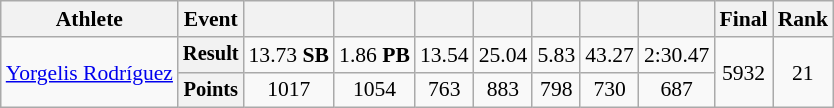<table class="wikitable" style="font-size:90%">
<tr>
<th>Athlete</th>
<th>Event</th>
<th></th>
<th></th>
<th></th>
<th></th>
<th></th>
<th></th>
<th></th>
<th>Final</th>
<th>Rank</th>
</tr>
<tr style=text-align:center>
<td rowspan=2 style=text-align:left><a href='#'>Yorgelis Rodríguez</a></td>
<th style="font-size:95%">Result</th>
<td>13.73 <strong>SB</strong></td>
<td>1.86 <strong>PB</strong></td>
<td>13.54</td>
<td>25.04</td>
<td>5.83</td>
<td>43.27</td>
<td>2:30.47</td>
<td rowspan=2>5932</td>
<td rowspan=2>21</td>
</tr>
<tr style=text-align:center>
<th style="font-size:95%">Points</th>
<td>1017</td>
<td>1054</td>
<td>763</td>
<td>883</td>
<td>798</td>
<td>730</td>
<td>687</td>
</tr>
</table>
